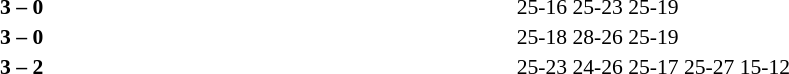<table width=100% cellspacing=1>
<tr>
<th width=20%></th>
<th width=12%></th>
<th width=20%></th>
<th width=33%></th>
<td></td>
</tr>
<tr style=font-size:90%>
<td align=right><strong></strong></td>
<td align=center><strong>3 – 0</strong></td>
<td></td>
<td>25-16 25-23 25-19</td>
<td></td>
</tr>
<tr style=font-size:90%>
<td align=right><strong></strong></td>
<td align=center><strong>3 – 0</strong></td>
<td></td>
<td>25-18 28-26 25-19</td>
<td></td>
</tr>
<tr style=font-size:90%>
<td align=right><strong></strong></td>
<td align=center><strong>3 – 2</strong></td>
<td></td>
<td>25-23 24-26 25-17 25-27 15-12</td>
</tr>
</table>
